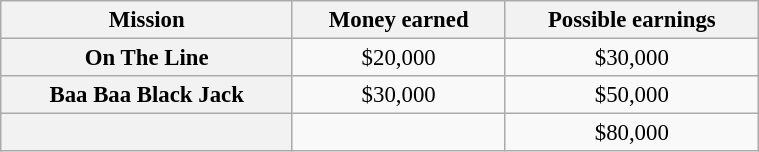<table class="wikitable plainrowheaders floatright" style="font-size: 95%; margin: 10px; text-align: center;" align="right" width="40%">
<tr>
<th scope="col">Mission</th>
<th scope="col">Money earned</th>
<th scope="col">Possible earnings</th>
</tr>
<tr>
<th scope="row">On The Line</th>
<td>$20,000</td>
<td>$30,000</td>
</tr>
<tr>
<th scope="row">Baa Baa Black Jack</th>
<td>$30,000</td>
<td>$50,000</td>
</tr>
<tr>
<th scope="row"><strong></strong></th>
<td><strong></strong></td>
<td>$80,000</td>
</tr>
</table>
